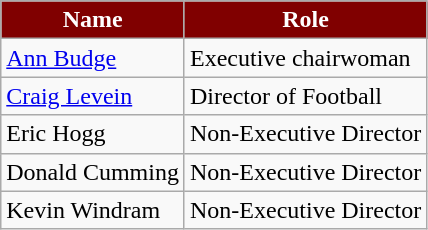<table class="wikitable">
<tr>
<th style="background:maroon; color:white;" scope="col">Name</th>
<th style="background:maroon; color:white;" scope="col">Role</th>
</tr>
<tr>
<td> <a href='#'>Ann Budge</a></td>
<td>Executive chairwoman</td>
</tr>
<tr>
<td> <a href='#'>Craig Levein</a></td>
<td>Director of Football</td>
</tr>
<tr>
<td> Eric Hogg</td>
<td>Non-Executive Director</td>
</tr>
<tr>
<td> Donald Cumming</td>
<td>Non-Executive Director</td>
</tr>
<tr>
<td> Kevin Windram</td>
<td>Non-Executive Director</td>
</tr>
</table>
